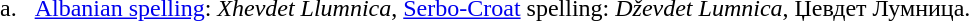<table style="margin-left:13px; line-height:150%">
<tr>
<td align="right" valign="top">a.  </td>
<td><a href='#'>Albanian spelling</a>: <em>Xhevdet Llumnica</em>, <a href='#'>Serbo-Croat</a> spelling: <em>Dževdet Lumnica</em>, Џевдет Лумница.</td>
</tr>
</table>
